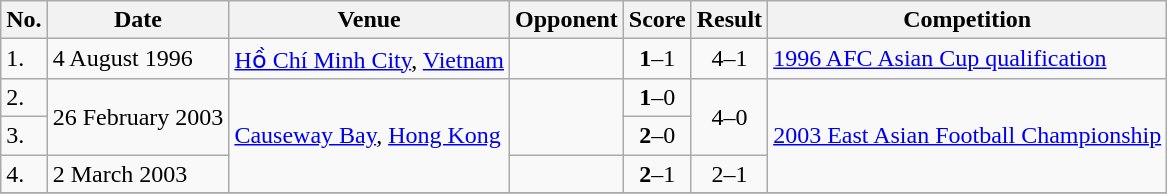<table class="wikitable">
<tr>
<th>No.</th>
<th>Date</th>
<th>Venue</th>
<th>Opponent</th>
<th>Score</th>
<th>Result</th>
<th>Competition</th>
</tr>
<tr>
<td>1.</td>
<td>4 August 1996</td>
<td><a href='#'>Hồ Chí Minh City</a>, <a href='#'>Vietnam</a></td>
<td></td>
<td align=center><strong>1</strong>–1</td>
<td align=center>4–1</td>
<td><a href='#'>1996 AFC Asian Cup qualification</a></td>
</tr>
<tr>
<td>2.</td>
<td rowspan=2>26 February 2003</td>
<td rowspan=3><a href='#'>Causeway Bay</a>, <a href='#'>Hong Kong</a></td>
<td rowspan=2></td>
<td align=center><strong>1</strong>–0</td>
<td rowspan=2 align=center>4–0</td>
<td rowspan=3><a href='#'>2003 East Asian Football Championship</a></td>
</tr>
<tr>
<td>3.</td>
<td align=center><strong>2</strong>–0</td>
</tr>
<tr>
<td>4.</td>
<td>2 March 2003</td>
<td></td>
<td align=center><strong>2</strong>–1</td>
<td align=center>2–1</td>
</tr>
<tr>
</tr>
</table>
